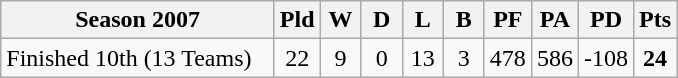<table class="wikitable" style="text-align:center;">
<tr>
<th width=175>Season 2007</th>
<th width=20 abbr="Played">Pld</th>
<th width=20 abbr="Won">W</th>
<th width=20 abbr="Drawn">D</th>
<th width=20 abbr="Lost">L</th>
<th width=20 abbr="Bye">B</th>
<th width=20 abbr="Points for">PF</th>
<th width=20 abbr="Points against">PA</th>
<th width=20 abbr="Points difference">PD</th>
<th width=20 abbr="Points">Pts</th>
</tr>
<tr>
<td style="text-align:left;">Finished 10th (13 Teams)</td>
<td>22</td>
<td>9</td>
<td>0</td>
<td>13</td>
<td>3</td>
<td>478</td>
<td>586</td>
<td>-108</td>
<td><strong>24</strong></td>
</tr>
</table>
